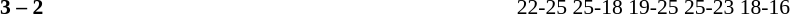<table style="width:100%;" cellspacing="1">
<tr>
<th width=20%></th>
<th width=12%></th>
<th width=20%></th>
<th width=33%></th>
<td></td>
</tr>
<tr style=font-size:90%>
<td align=right><strong></strong></td>
<td align=center><strong>3 – 2</strong></td>
<td></td>
<td>22-25 25-18 19-25 25-23 18-16</td>
</tr>
</table>
